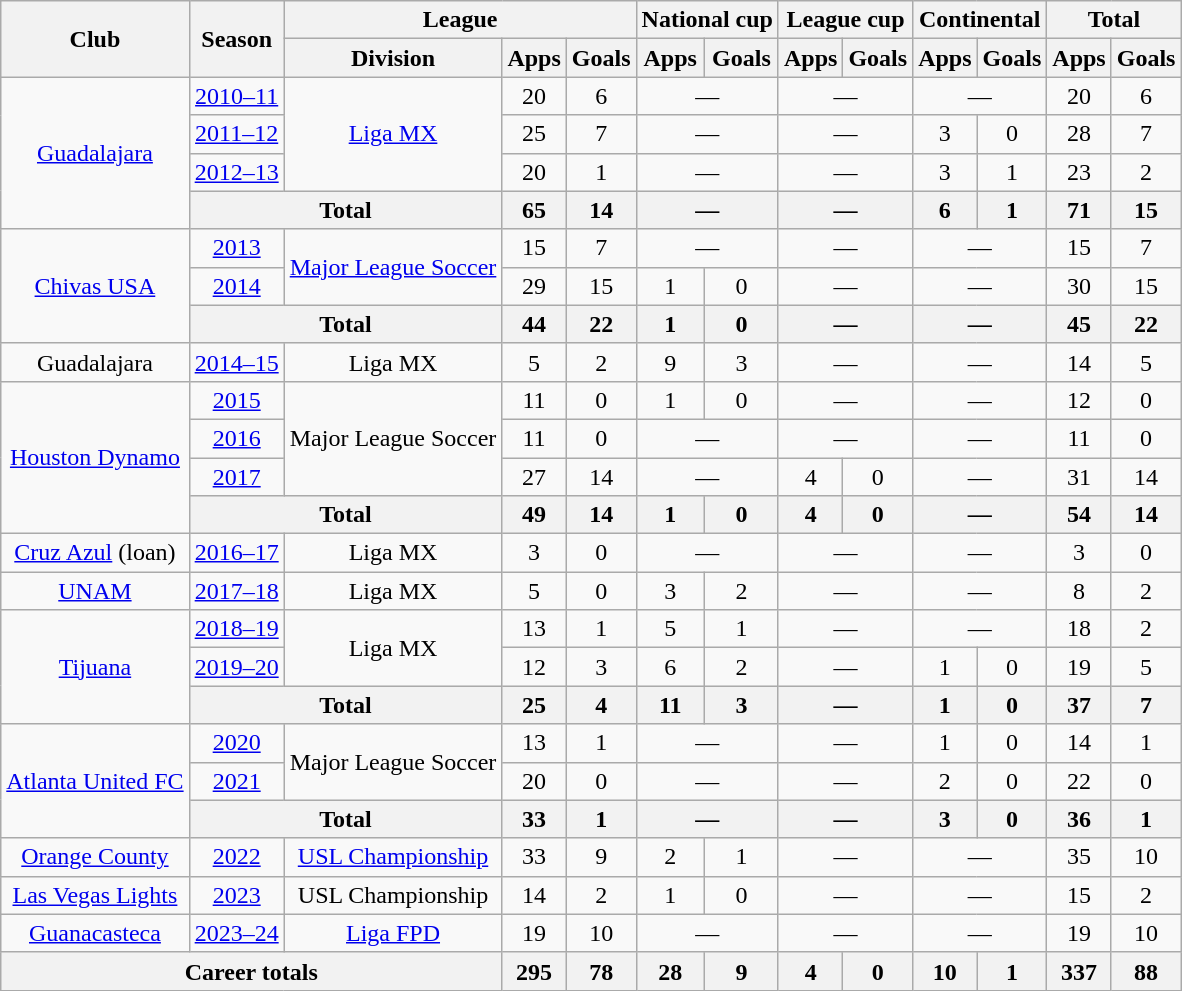<table class="wikitable" style="text-align: center">
<tr>
<th rowspan="2">Club</th>
<th rowspan="2">Season</th>
<th colspan="3">League</th>
<th colspan="2">National cup</th>
<th colspan="2">League cup</th>
<th colspan="2">Continental</th>
<th colspan="2">Total</th>
</tr>
<tr>
<th>Division</th>
<th>Apps</th>
<th>Goals</th>
<th>Apps</th>
<th>Goals</th>
<th>Apps</th>
<th>Goals</th>
<th>Apps</th>
<th>Goals</th>
<th>Apps</th>
<th>Goals</th>
</tr>
<tr>
<td rowspan="4"><a href='#'>Guadalajara</a></td>
<td><a href='#'>2010–11</a></td>
<td rowspan="3"><a href='#'>Liga MX</a></td>
<td>20</td>
<td>6</td>
<td colspan="2">—</td>
<td colspan="2">—</td>
<td colspan="2">—</td>
<td>20</td>
<td>6</td>
</tr>
<tr>
<td><a href='#'>2011–12</a></td>
<td>25</td>
<td>7</td>
<td colspan="2">—</td>
<td colspan="2">—</td>
<td>3</td>
<td>0</td>
<td>28</td>
<td>7</td>
</tr>
<tr>
<td><a href='#'>2012–13</a></td>
<td>20</td>
<td>1</td>
<td colspan="2">—</td>
<td colspan="2">—</td>
<td>3</td>
<td>1</td>
<td>23</td>
<td>2</td>
</tr>
<tr>
<th colspan="2">Total</th>
<th>65</th>
<th>14</th>
<th colspan="2">—</th>
<th colspan="2">—</th>
<th>6</th>
<th>1</th>
<th>71</th>
<th>15</th>
</tr>
<tr>
<td rowspan="3"><a href='#'>Chivas USA</a></td>
<td><a href='#'>2013</a></td>
<td rowspan="2"><a href='#'>Major League Soccer</a></td>
<td>15</td>
<td>7</td>
<td colspan="2">—</td>
<td colspan="2">—</td>
<td colspan="2">—</td>
<td>15</td>
<td>7</td>
</tr>
<tr>
<td><a href='#'>2014</a></td>
<td>29</td>
<td>15</td>
<td>1</td>
<td>0</td>
<td colspan="2">—</td>
<td colspan="2">—</td>
<td>30</td>
<td>15</td>
</tr>
<tr>
<th colspan="2">Total</th>
<th>44</th>
<th>22</th>
<th>1</th>
<th>0</th>
<th colspan="2">—</th>
<th colspan="2">—</th>
<th>45</th>
<th>22</th>
</tr>
<tr>
<td>Guadalajara</td>
<td><a href='#'>2014–15</a></td>
<td>Liga MX</td>
<td>5</td>
<td>2</td>
<td>9</td>
<td>3</td>
<td colspan="2">—</td>
<td colspan="2">—</td>
<td>14</td>
<td>5</td>
</tr>
<tr>
<td rowspan="4"><a href='#'>Houston Dynamo</a></td>
<td><a href='#'>2015</a></td>
<td rowspan="3">Major League Soccer</td>
<td>11</td>
<td>0</td>
<td>1</td>
<td>0</td>
<td colspan="2">—</td>
<td colspan="2">—</td>
<td>12</td>
<td>0</td>
</tr>
<tr>
<td><a href='#'>2016</a></td>
<td>11</td>
<td>0</td>
<td colspan="2">—</td>
<td colspan="2">—</td>
<td colspan="2">—</td>
<td>11</td>
<td>0</td>
</tr>
<tr>
<td><a href='#'>2017</a></td>
<td>27</td>
<td>14</td>
<td colspan="2">—</td>
<td>4</td>
<td>0</td>
<td colspan="2">—</td>
<td>31</td>
<td>14</td>
</tr>
<tr>
<th colspan="2">Total</th>
<th>49</th>
<th>14</th>
<th>1</th>
<th>0</th>
<th>4</th>
<th>0</th>
<th colspan="2">—</th>
<th>54</th>
<th>14</th>
</tr>
<tr>
<td><a href='#'>Cruz Azul</a> (loan)</td>
<td><a href='#'>2016–17</a></td>
<td>Liga MX</td>
<td>3</td>
<td>0</td>
<td colspan="2">—</td>
<td colspan="2">—</td>
<td colspan="2">—</td>
<td>3</td>
<td>0</td>
</tr>
<tr>
<td><a href='#'>UNAM</a></td>
<td><a href='#'>2017–18</a></td>
<td>Liga MX</td>
<td>5</td>
<td>0</td>
<td>3</td>
<td>2</td>
<td colspan="2">—</td>
<td colspan="2">—</td>
<td>8</td>
<td>2</td>
</tr>
<tr>
<td rowspan="3"><a href='#'>Tijuana</a></td>
<td><a href='#'>2018–19</a></td>
<td rowspan="2">Liga MX</td>
<td>13</td>
<td>1</td>
<td>5</td>
<td>1</td>
<td colspan="2">—</td>
<td colspan="2">—</td>
<td>18</td>
<td>2</td>
</tr>
<tr>
<td><a href='#'>2019–20</a></td>
<td>12</td>
<td>3</td>
<td>6</td>
<td>2</td>
<td colspan="2">—</td>
<td>1</td>
<td>0</td>
<td>19</td>
<td>5</td>
</tr>
<tr>
<th colspan="2">Total</th>
<th>25</th>
<th>4</th>
<th>11</th>
<th>3</th>
<th colspan="2">—</th>
<th>1</th>
<th>0</th>
<th>37</th>
<th>7</th>
</tr>
<tr>
<td rowspan="3"><a href='#'>Atlanta United FC</a></td>
<td><a href='#'>2020</a></td>
<td rowspan="2">Major League Soccer</td>
<td>13</td>
<td>1</td>
<td colspan="2">—</td>
<td colspan="2">—</td>
<td>1</td>
<td>0</td>
<td>14</td>
<td>1</td>
</tr>
<tr>
<td><a href='#'>2021</a></td>
<td>20</td>
<td>0</td>
<td colspan="2">—</td>
<td colspan="2">—</td>
<td>2</td>
<td>0</td>
<td>22</td>
<td>0</td>
</tr>
<tr>
<th colspan="2">Total</th>
<th>33</th>
<th>1</th>
<th colspan="2">—</th>
<th colspan="2">—</th>
<th>3</th>
<th>0</th>
<th>36</th>
<th>1</th>
</tr>
<tr>
<td><a href='#'>Orange County</a></td>
<td><a href='#'>2022</a></td>
<td><a href='#'>USL Championship</a></td>
<td>33</td>
<td>9</td>
<td>2</td>
<td>1</td>
<td colspan="2">—</td>
<td colspan="2">—</td>
<td>35</td>
<td>10</td>
</tr>
<tr>
<td><a href='#'>Las Vegas Lights</a></td>
<td><a href='#'>2023</a></td>
<td>USL Championship</td>
<td>14</td>
<td>2</td>
<td>1</td>
<td>0</td>
<td colspan="2">—</td>
<td colspan="2">—</td>
<td>15</td>
<td>2</td>
</tr>
<tr>
<td><a href='#'>Guanacasteca</a></td>
<td><a href='#'>2023–24</a></td>
<td><a href='#'>Liga FPD</a></td>
<td>19</td>
<td>10</td>
<td colspan="2">—</td>
<td colspan="2">—</td>
<td colspan="2">—</td>
<td>19</td>
<td>10</td>
</tr>
<tr>
<th colspan="3">Career totals</th>
<th>295</th>
<th>78</th>
<th>28</th>
<th>9</th>
<th>4</th>
<th>0</th>
<th>10</th>
<th>1</th>
<th>337</th>
<th>88</th>
</tr>
</table>
